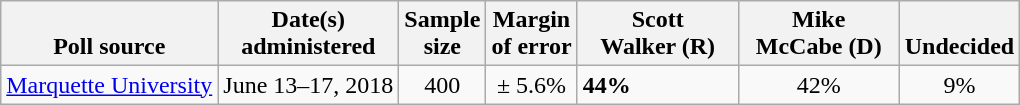<table class="wikitable">
<tr valign=bottom>
<th>Poll source</th>
<th>Date(s)<br>administered</th>
<th>Sample<br>size</th>
<th>Margin<br>of error</th>
<th style="width:100px;">Scott<br>Walker (R)</th>
<th style="width:100px;">Mike<br>McCabe (D)</th>
<th>Undecided</th>
</tr>
<tr>
<td><a href='#'>Marquette University</a></td>
<td align=center>June 13–17, 2018</td>
<td align=center>400</td>
<td align=center>± 5.6%</td>
<td><strong>44%</strong></td>
<td align=center>42%</td>
<td align=center>9%</td>
</tr>
</table>
